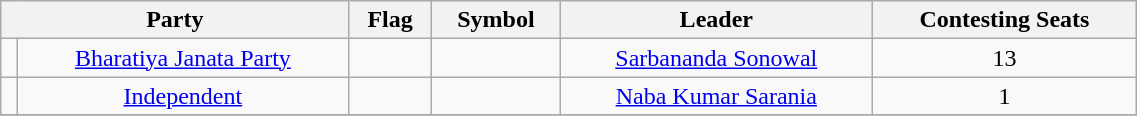<table class="wikitable" width="60%" style="text-align:center">
<tr>
<th colspan="2">Party</th>
<th>Flag</th>
<th>Symbol</th>
<th>Leader</th>
<th>Contesting Seats</th>
</tr>
<tr>
<td></td>
<td><a href='#'>Bharatiya Janata Party</a></td>
<td></td>
<td></td>
<td><a href='#'>Sarbananda Sonowal</a></td>
<td>13</td>
</tr>
<tr>
<td></td>
<td><a href='#'>Independent</a></td>
<td></td>
<td></td>
<td><a href='#'>Naba Kumar Sarania</a></td>
<td>1</td>
</tr>
<tr>
</tr>
</table>
